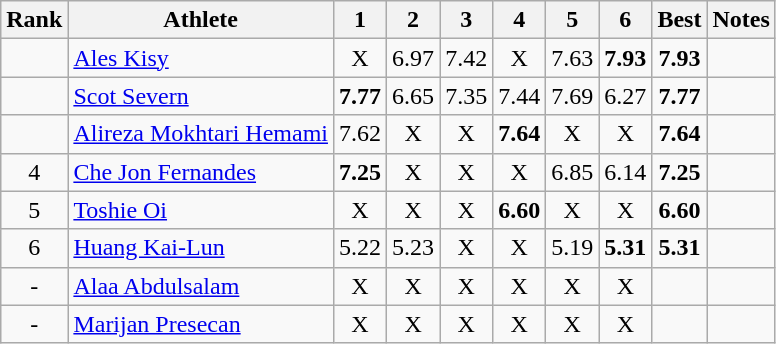<table class="wikitable sortable" style="text-align:center">
<tr>
<th>Rank</th>
<th>Athlete</th>
<th>1</th>
<th>2</th>
<th>3</th>
<th>4</th>
<th>5</th>
<th>6</th>
<th>Best</th>
<th>Notes</th>
</tr>
<tr>
<td></td>
<td style="text-align:left"><a href='#'>Ales Kisy</a><br></td>
<td>X</td>
<td>6.97</td>
<td>7.42</td>
<td>X</td>
<td>7.63</td>
<td><strong>7.93</strong></td>
<td><strong>7.93</strong></td>
<td></td>
</tr>
<tr>
<td></td>
<td style="text-align:left"><a href='#'>Scot Severn</a><br></td>
<td><strong>7.77</strong></td>
<td>6.65</td>
<td>7.35</td>
<td>7.44</td>
<td>7.69</td>
<td>6.27</td>
<td><strong>7.77</strong></td>
<td></td>
</tr>
<tr>
<td></td>
<td style="text-align:left"><a href='#'>Alireza Mokhtari Hemami</a><br></td>
<td>7.62</td>
<td>X</td>
<td>X</td>
<td><strong>7.64</strong></td>
<td>X</td>
<td>X</td>
<td><strong>7.64</strong></td>
<td></td>
</tr>
<tr>
<td>4</td>
<td style="text-align:left"><a href='#'>Che Jon Fernandes</a><br></td>
<td><strong>7.25</strong></td>
<td>X</td>
<td>X</td>
<td>X</td>
<td>6.85</td>
<td>6.14</td>
<td><strong>7.25</strong></td>
<td></td>
</tr>
<tr>
<td>5</td>
<td style="text-align:left"><a href='#'>Toshie Oi</a><br></td>
<td>X</td>
<td>X</td>
<td>X</td>
<td><strong>6.60</strong></td>
<td>X</td>
<td>X</td>
<td><strong>6.60</strong></td>
<td></td>
</tr>
<tr>
<td>6</td>
<td style="text-align:left"><a href='#'>Huang Kai-Lun</a><br></td>
<td>5.22</td>
<td>5.23</td>
<td>X</td>
<td>X</td>
<td>5.19</td>
<td><strong>5.31</strong></td>
<td><strong>5.31</strong></td>
<td></td>
</tr>
<tr>
<td>-</td>
<td style="text-align:left"><a href='#'>Alaa Abdulsalam</a><br></td>
<td>X</td>
<td>X</td>
<td>X</td>
<td>X</td>
<td>X</td>
<td>X</td>
<td></td>
<td></td>
</tr>
<tr>
<td>-</td>
<td style="text-align:left"><a href='#'>Marijan Presecan</a><br></td>
<td>X</td>
<td>X</td>
<td>X</td>
<td>X</td>
<td>X</td>
<td>X</td>
<td></td>
<td></td>
</tr>
</table>
